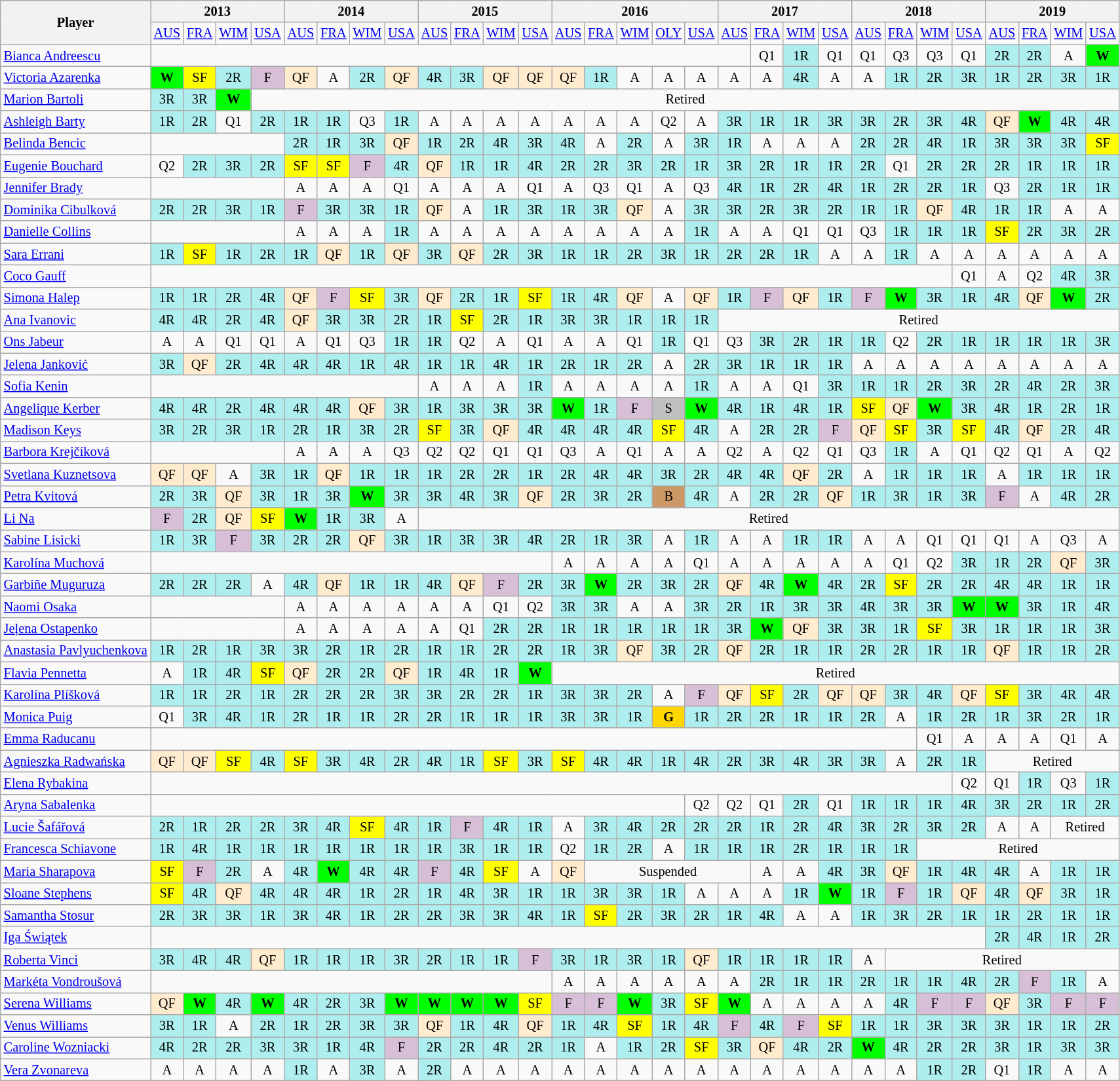<table class="wikitable" style="font-size:85%;">
<tr>
<th rowspan="2">Player</th>
<th colspan="4">2013</th>
<th colspan="4">2014</th>
<th colspan="4">2015</th>
<th colspan="5">2016</th>
<th colspan="4">2017</th>
<th colspan="4">2018</th>
<th colspan="4">2019</th>
</tr>
<tr>
<td><a href='#'>AUS</a></td>
<td><a href='#'>FRA</a></td>
<td><a href='#'>WIM</a></td>
<td><a href='#'>USA</a></td>
<td><a href='#'>AUS</a></td>
<td><a href='#'>FRA</a></td>
<td><a href='#'>WIM</a></td>
<td><a href='#'>USA</a></td>
<td><a href='#'>AUS</a></td>
<td><a href='#'>FRA</a></td>
<td><a href='#'>WIM</a></td>
<td><a href='#'>USA</a></td>
<td><a href='#'>AUS</a></td>
<td><a href='#'>FRA</a></td>
<td><a href='#'>WIM</a></td>
<td><a href='#'>OLY</a></td>
<td><a href='#'>USA</a></td>
<td><a href='#'>AUS</a></td>
<td><a href='#'>FRA</a></td>
<td><a href='#'>WIM</a></td>
<td><a href='#'>USA</a></td>
<td><a href='#'>AUS</a></td>
<td><a href='#'>FRA</a></td>
<td><a href='#'>WIM</a></td>
<td><a href='#'>USA</a></td>
<td><a href='#'>AUS</a></td>
<td><a href='#'>FRA</a></td>
<td><a href='#'>WIM</a></td>
<td><a href='#'>USA</a></td>
</tr>
<tr align="center">
<td align="left"> <a href='#'>Bianca Andreescu</a></td>
<td colspan="18"></td>
<td>Q1</td>
<td bgcolor=#afeeee>1R</td>
<td>Q1</td>
<td>Q1</td>
<td>Q3</td>
<td>Q3</td>
<td>Q1</td>
<td bgcolor=#afeeee>2R</td>
<td bgcolor=#afeeee>2R</td>
<td>A</td>
<td bgcolor=#00ff00><strong>W</strong></td>
</tr>
<tr align="center">
<td align="left"> <a href='#'>Victoria Azarenka</a></td>
<td bgcolor=#00ff00><strong>W</strong></td>
<td bgcolor=yellow>SF</td>
<td bgcolor=#afeeee>2R</td>
<td bgcolor=thistle>F</td>
<td bgcolor=#ffebcd>QF</td>
<td>A</td>
<td bgcolor=#afeeee>2R</td>
<td bgcolor=#ffebcd>QF</td>
<td bgcolor=#afeeee>4R</td>
<td bgcolor=#afeeee>3R</td>
<td bgcolor=#ffebcd>QF</td>
<td bgcolor=#ffebcd>QF</td>
<td bgcolor=#ffebcd>QF</td>
<td bgcolor=#afeeee>1R</td>
<td>A</td>
<td>A</td>
<td>A</td>
<td>A</td>
<td>A</td>
<td bgcolor=#afeeee>4R</td>
<td>A</td>
<td>A</td>
<td bgcolor=#afeeee>1R</td>
<td bgcolor=afeeee>2R</td>
<td bgcolor=#afeeee>3R</td>
<td bgcolor=#afeeee>1R</td>
<td bgcolor=#afeeee>2R</td>
<td bgcolor=#afeeee>3R</td>
<td bgcolor=#afeeee>1R</td>
</tr>
<tr align="center">
<td align="left"> <a href='#'>Marion Bartoli</a></td>
<td bgcolor=#afeeee>3R</td>
<td bgcolor=#afeeee>3R</td>
<td bgcolor=#00ff00><strong>W</strong></td>
<td colspan="26">Retired</td>
</tr>
<tr align="center">
<td align="left"> <a href='#'>Ashleigh Barty</a></td>
<td bgcolor=#afeeee>1R</td>
<td bgcolor=#afeeee>2R</td>
<td>Q1</td>
<td bgcolor=#afeeee>2R</td>
<td bgcolor=#afeeee>1R</td>
<td bgcolor=#afeeee>1R</td>
<td>Q3</td>
<td bgcolor=#afeeee>1R</td>
<td>A</td>
<td>A</td>
<td>A</td>
<td>A</td>
<td>A</td>
<td>A</td>
<td>A</td>
<td>Q2</td>
<td>A</td>
<td bgcolor=#afeeee>3R</td>
<td bgcolor=#afeeee>1R</td>
<td bgcolor=#afeeee>1R</td>
<td bgcolor=#afeeee>3R</td>
<td bgcolor=#afeeee>3R</td>
<td bgcolor=#afeeee>2R</td>
<td bgcolor=#afeeee>3R</td>
<td bgcolor=#afeeee>4R</td>
<td bgcolor=#ffebcd>QF</td>
<td bgcolor=lime><strong>W</strong></td>
<td bgcolor=#afeeee>4R</td>
<td bgcolor=#afeeee>4R</td>
</tr>
<tr align="center">
<td align="left"> <a href='#'>Belinda Bencic</a></td>
<td colspan="4"></td>
<td bgcolor=#afeeee>2R</td>
<td bgcolor=#afeeee>1R</td>
<td bgcolor=#afeeee>3R</td>
<td bgcolor=#ffebcd>QF</td>
<td bgcolor=#afeeee>1R</td>
<td bgcolor=#afeeee>2R</td>
<td bgcolor=#afeeee>4R</td>
<td bgcolor=#afeeee>3R</td>
<td bgcolor=#afeeee>4R</td>
<td>A</td>
<td bgcolor=#afeeee>2R</td>
<td>A</td>
<td bgcolor=#afeeee>3R</td>
<td bgcolor=#afeeee>1R</td>
<td>A</td>
<td>A</td>
<td>A</td>
<td bgcolor=#afeeee>2R</td>
<td bgcolor=#afeeee>2R</td>
<td bgcolor=#afeeee>4R</td>
<td bgcolor=#afeeee>1R</td>
<td bgcolor=#afeeee>3R</td>
<td bgcolor=#afeeee>3R</td>
<td bgcolor=#afeeee>3R</td>
<td bgcolor=yellow>SF</td>
</tr>
<tr align="center">
<td align="left"> <a href='#'>Eugenie Bouchard</a></td>
<td>Q2</td>
<td bgcolor=afeeee>2R</td>
<td bgcolor=afeeee>3R</td>
<td bgcolor=afeeee>2R</td>
<td bgcolor=yellow>SF</td>
<td bgcolor=yellow>SF</td>
<td bgcolor=thistle>F</td>
<td bgcolor=afeeee>4R</td>
<td bgcolor=#ffebcd>QF</td>
<td bgcolor=afeeee>1R</td>
<td bgcolor=afeeee>1R</td>
<td bgcolor=afeeee>4R</td>
<td bgcolor=afeeee>2R</td>
<td bgcolor=afeeee>2R</td>
<td bgcolor=afeeee>3R</td>
<td bgcolor=afeeee>2R</td>
<td bgcolor=afeeee>1R</td>
<td bgcolor=afeeee>3R</td>
<td bgcolor=afeeee>2R</td>
<td bgcolor=afeeee>1R</td>
<td bgcolor=afeeee>1R</td>
<td bgcolor=afeeee>2R</td>
<td>Q1</td>
<td bgcolor=afeeee>2R</td>
<td bgcolor=afeeee>2R</td>
<td bgcolor=afeeee>2R</td>
<td bgcolor=afeeee>1R</td>
<td bgcolor=#afeeee>1R</td>
<td bgcolor=#afeeee>1R</td>
</tr>
<tr align="center">
<td align="left"> <a href='#'>Jennifer Brady</a></td>
<td colspan="4"></td>
<td>A</td>
<td>A</td>
<td>A</td>
<td>Q1</td>
<td>A</td>
<td>A</td>
<td>A</td>
<td>Q1</td>
<td>A</td>
<td>Q3</td>
<td>Q1</td>
<td>A</td>
<td>Q3</td>
<td bgcolor=#afeeee>4R</td>
<td bgcolor=#afeeee>1R</td>
<td bgcolor=#afeeee>2R</td>
<td bgcolor=#afeeee>4R</td>
<td bgcolor=#afeeee>1R</td>
<td bgcolor=#afeeee>2R</td>
<td bgcolor=#afeeee>2R</td>
<td bgcolor=#afeeee>1R</td>
<td>Q3</td>
<td bgcolor=#afeeee>2R</td>
<td bgcolor=#afeeee>1R</td>
<td bgcolor=#afeeee>1R</td>
</tr>
<tr align="center">
<td align="left"> <a href='#'>Dominika Cibulková</a></td>
<td bgcolor=afeeee>2R</td>
<td bgcolor=afeeee>2R</td>
<td bgcolor=afeeee>3R</td>
<td bgcolor=afeeee>1R</td>
<td bgcolor=thistle>F</td>
<td bgcolor=afeeee>3R</td>
<td bgcolor=afeeee>3R</td>
<td bgcolor=afeeee>1R</td>
<td bgcolor=#ffebcd>QF</td>
<td>A</td>
<td bgcolor=afeeee>1R</td>
<td bgcolor=afeeee>3R</td>
<td bgcolor=afeeee>1R</td>
<td bgcolor=afeeee>3R</td>
<td bgcolor=#ffebcd>QF</td>
<td>A</td>
<td bgcolor=afeeee>3R</td>
<td bgcolor=afeeee>3R</td>
<td bgcolor=#afeeee>2R</td>
<td bgcolor=afeeee>3R</td>
<td bgcolor=#afeeee>2R</td>
<td bgcolor=afeeee>1R</td>
<td bgcolor=afeeee>1R</td>
<td bgcolor=#ffebcd>QF</td>
<td bgcolor=#afeeee>4R</td>
<td bgcolor=afeeee>1R</td>
<td bgcolor=afeeee>1R</td>
<td>A</td>
<td>A</td>
</tr>
<tr align="center">
<td align="left"> <a href='#'>Danielle Collins</a></td>
<td colspan="4"></td>
<td>A</td>
<td>A</td>
<td>A</td>
<td bgcolor=afeeee>1R</td>
<td>A</td>
<td>A</td>
<td>A</td>
<td>A</td>
<td>A</td>
<td>A</td>
<td>A</td>
<td>A</td>
<td bgcolor=afeeee>1R</td>
<td>A</td>
<td>A</td>
<td>Q1</td>
<td>Q1</td>
<td>Q3</td>
<td bgcolor=afeeee>1R</td>
<td bgcolor=afeeee>1R</td>
<td bgcolor=afeeee>1R</td>
<td bgcolor=yellow>SF</td>
<td bgcolor=#afeeee>2R</td>
<td bgcolor=#afeeee>3R</td>
<td bgcolor=#afeeee>2R</td>
</tr>
<tr align="center">
<td align="left"> <a href='#'>Sara Errani</a></td>
<td bgcolor=#afeeee>1R</td>
<td bgcolor=yellow>SF</td>
<td bgcolor=#afeeee>1R</td>
<td bgcolor=#afeeee>2R</td>
<td bgcolor=#afeeee>1R</td>
<td bgcolor=#ffebcd>QF</td>
<td bgcolor=#afeeee>1R</td>
<td bgcolor=#ffebcd>QF</td>
<td bgcolor=#afeeee>3R</td>
<td bgcolor=#ffebcd>QF</td>
<td bgcolor=afeeee>2R</td>
<td bgcolor=afeeee>3R</td>
<td bgcolor=afeeee>1R</td>
<td bgcolor=afeeee>1R</td>
<td bgcolor=afeeee>2R</td>
<td bgcolor=afeeee>3R</td>
<td bgcolor=afeeee>1R</td>
<td bgcolor=afeeee>2R</td>
<td bgcolor=afeeee>2R</td>
<td bgcolor=#afeeee>1R</td>
<td>A</td>
<td>A</td>
<td bgcolor=#afeeee>1R</td>
<td>A</td>
<td>A</td>
<td>A</td>
<td>A</td>
<td>A</td>
<td>A</td>
</tr>
<tr align="center">
<td align="left"> <a href='#'>Coco Gauff</a></td>
<td colspan="24"></td>
<td>Q1</td>
<td>A</td>
<td>Q2</td>
<td bgcolor=#afeeee>4R</td>
<td bgcolor=#afeeee>3R</td>
</tr>
<tr align="center">
<td align="left"> <a href='#'>Simona Halep</a></td>
<td bgcolor=#afeeee>1R</td>
<td bgcolor=#afeeee>1R</td>
<td bgcolor=#afeeee>2R</td>
<td bgcolor=afeeee>4R</td>
<td bgcolor=#ffebcd>QF</td>
<td bgcolor=thistle>F</td>
<td bgcolor=yellow>SF</td>
<td bgcolor=#afeeee>3R</td>
<td bgcolor=#ffebcd>QF</td>
<td bgcolor=#afeeee>2R</td>
<td bgcolor=#afeeee>1R</td>
<td bgcolor=yellow>SF</td>
<td bgcolor=#afeeee>1R</td>
<td bgcolor=#afeeee>4R</td>
<td bgcolor=#ffebcd>QF</td>
<td>A</td>
<td bgcolor=ffebcd>QF</td>
<td bgcolor=#afeeee>1R</td>
<td bgcolor=thistle>F</td>
<td bgcolor=#ffebcd>QF</td>
<td bgcolor=#afeeee>1R</td>
<td bgcolor=thistle>F</td>
<td bgcolor=#00ff00><strong>W</strong></td>
<td bgcolor=#afeeee>3R</td>
<td bgcolor=#afeeee>1R</td>
<td bgcolor=#afeeee>4R</td>
<td bgcolor=#ffebcd>QF</td>
<td bgcolor=#00ff00><strong>W</strong></td>
<td bgcolor=#afeeee>2R</td>
</tr>
<tr align="center">
<td align="left"> <a href='#'>Ana Ivanovic</a></td>
<td bgcolor=#afeeee>4R</td>
<td bgcolor=#afeeee>4R</td>
<td bgcolor=#afeeee>2R</td>
<td bgcolor=afeeee>4R</td>
<td bgcolor=#ffebcd>QF</td>
<td bgcolor=afeeee>3R</td>
<td bgcolor=afeeee>3R</td>
<td bgcolor=#afeeee>2R</td>
<td bgcolor=#afeeee>1R</td>
<td bgcolor=yellow>SF</td>
<td bgcolor=afeeee>2R</td>
<td bgcolor=afeeee>1R</td>
<td bgcolor=afeeee>3R</td>
<td bgcolor=afeeee>3R</td>
<td bgcolor=afeeee>1R</td>
<td bgcolor=afeeee>1R</td>
<td bgcolor=afeeee>1R</td>
<td colspan="12">Retired</td>
</tr>
<tr align="center">
<td align="left"> <a href='#'>Ons Jabeur</a></td>
<td>A</td>
<td>A</td>
<td>Q1</td>
<td>Q1</td>
<td>A</td>
<td>Q1</td>
<td>Q3</td>
<td bgcolor=afeeee>1R</td>
<td bgcolor=afeeee>1R</td>
<td>Q2</td>
<td>A</td>
<td>Q1</td>
<td>A</td>
<td>A</td>
<td>Q1</td>
<td bgcolor=afeeee>1R</td>
<td>Q1</td>
<td>Q3</td>
<td bgcolor=#afeeee>3R</td>
<td bgcolor=#afeeee>2R</td>
<td bgcolor=#afeeee>1R</td>
<td bgcolor=#afeeee>1R</td>
<td>Q2</td>
<td bgcolor=#afeeee>2R</td>
<td bgcolor=#afeeee>1R</td>
<td bgcolor=#afeeee>1R</td>
<td bgcolor=#afeeee>1R</td>
<td bgcolor=#afeeee>1R</td>
<td bgcolor=#afeeee>3R</td>
</tr>
<tr align="center">
<td align="left"> <a href='#'>Jelena Janković</a></td>
<td bgcolor=#afeeee>3R</td>
<td bgcolor=#ffebcd>QF</td>
<td bgcolor=afeeee>2R</td>
<td bgcolor=#afeeee>4R</td>
<td bgcolor=afeeee>4R</td>
<td bgcolor=afeeee>4R</td>
<td bgcolor=afeeee>1R</td>
<td bgcolor=afeeee>4R</td>
<td bgcolor=afeeee>1R</td>
<td bgcolor=afeeee>1R</td>
<td bgcolor=#afeeee>4R</td>
<td bgcolor=afeeee>1R</td>
<td bgcolor=afeeee>2R</td>
<td bgcolor=afeeee>1R</td>
<td bgcolor=afeeee>2R</td>
<td>A</td>
<td bgcolor=afeeee>2R</td>
<td bgcolor=afeeee>3R</td>
<td bgcolor=#afeeee>1R</td>
<td bgcolor=#afeeee>1R</td>
<td bgcolor=#afeeee>1R</td>
<td>A</td>
<td>A</td>
<td>A</td>
<td>A</td>
<td>A</td>
<td>A</td>
<td>A</td>
<td>A</td>
</tr>
<tr align="center">
<td align="left"> <a href='#'>Sofia Kenin</a></td>
<td colspan="8"></td>
<td>A</td>
<td>A</td>
<td>A</td>
<td bgcolor=#afeeee>1R</td>
<td>A</td>
<td>A</td>
<td>A</td>
<td>A</td>
<td bgcolor=#afeeee>1R</td>
<td>A</td>
<td>A</td>
<td>Q1</td>
<td bgcolor=#afeeee>3R</td>
<td bgcolor=#afeeee>1R</td>
<td bgcolor=#afeeee>1R</td>
<td bgcolor=#afeeee>2R</td>
<td bgcolor=#afeeee>3R</td>
<td bgcolor=#afeeee>2R</td>
<td bgcolor=#afeeee>4R</td>
<td bgcolor=#afeeee>2R</td>
<td bgcolor=#afeeee>3R</td>
</tr>
<tr align="center">
<td align="left"> <a href='#'>Angelique Kerber</a></td>
<td bgcolor=#afeeee>4R</td>
<td bgcolor=#afeeee>4R</td>
<td bgcolor=#afeeee>2R</td>
<td bgcolor=#afeeee>4R</td>
<td bgcolor=#afeeee>4R</td>
<td bgcolor=#afeeee>4R</td>
<td bgcolor=ffebcd>QF</td>
<td bgcolor=#afeeee>3R</td>
<td bgcolor=#afeeee>1R</td>
<td bgcolor=#afeeee>3R</td>
<td bgcolor=#afeeee>3R</td>
<td bgcolor=#afeeee>3R</td>
<td bgcolor=00ff00><strong>W</strong></td>
<td bgcolor=#afeeee>1R</td>
<td bgcolor=thistle>F</td>
<td bgcolor=silver>S</td>
<td bgcolor=#00ff00><strong>W</strong></td>
<td bgcolor=#afeeee>4R</td>
<td bgcolor=#afeeee>1R</td>
<td bgcolor=#afeeee>4R</td>
<td bgcolor=#afeeee>1R</td>
<td bgcolor=yellow>SF</td>
<td bgcolor=ffebcd>QF</td>
<td bgcolor=00ff00><strong>W</strong></td>
<td bgcolor=#afeeee>3R</td>
<td bgcolor=#afeeee>4R</td>
<td bgcolor=#afeeee>1R</td>
<td bgcolor=#afeeee>2R</td>
<td bgcolor=#afeeee>1R</td>
</tr>
<tr align="center">
<td align="left"> <a href='#'>Madison Keys</a></td>
<td bgcolor=#afeeee>3R</td>
<td bgcolor=#afeeee>2R</td>
<td bgcolor=#afeeee>3R</td>
<td bgcolor=#afeeee>1R</td>
<td bgcolor=#afeeee>2R</td>
<td bgcolor=#afeeee>1R</td>
<td bgcolor=#afeeee>3R</td>
<td bgcolor=#afeeee>2R</td>
<td bgcolor=yellow>SF</td>
<td bgcolor=#afeeee>3R</td>
<td bgcolor=#ffebcd>QF</td>
<td bgcolor=#afeeee>4R</td>
<td bgcolor=#afeeee>4R</td>
<td bgcolor=#afeeee>4R</td>
<td bgcolor=#afeeee>4R</td>
<td bgcolor=yellow>SF</td>
<td bgcolor=#afeeee>4R</td>
<td>A</td>
<td bgcolor=#afeeee>2R</td>
<td bgcolor=#afeeee>2R</td>
<td bgcolor=thistle>F</td>
<td bgcolor=#ffebcd>QF</td>
<td bgcolor=yellow>SF</td>
<td bgcolor=#afeeee>3R</td>
<td bgcolor=yellow>SF</td>
<td bgcolor=#afeeee>4R</td>
<td bgcolor=#ffebcd>QF</td>
<td bgcolor=#afeeee>2R</td>
<td bgcolor=#afeeee>4R</td>
</tr>
<tr align="center">
<td align="left"> <a href='#'>Barbora Krejčíková</a></td>
<td colspan="4"></td>
<td>A</td>
<td>A</td>
<td>A</td>
<td>Q3</td>
<td>Q2</td>
<td>Q2</td>
<td>Q1</td>
<td>Q1</td>
<td>Q3</td>
<td>A</td>
<td>Q1</td>
<td>A</td>
<td>A</td>
<td>Q2</td>
<td>A</td>
<td>Q2</td>
<td>Q1</td>
<td>Q3</td>
<td bgcolor=#afeeee>1R</td>
<td>A</td>
<td>Q1</td>
<td>Q2</td>
<td>Q1</td>
<td>A</td>
<td>Q2</td>
</tr>
<tr align="center">
<td align="left"> <a href='#'>Svetlana Kuznetsova</a></td>
<td bgcolor=ffebcd>QF</td>
<td bgcolor=ffebcd>QF</td>
<td>A</td>
<td bgcolor=#afeeee>3R</td>
<td bgcolor=#afeeee>1R</td>
<td bgcolor=ffebcd>QF</td>
<td bgcolor=#afeeee>1R</td>
<td bgcolor=#afeeee>1R</td>
<td bgcolor=#afeeee>1R</td>
<td bgcolor=#afeeee>2R</td>
<td bgcolor=afeeee>2R</td>
<td bgcolor=afeeee>1R</td>
<td bgcolor=afeeee>2R</td>
<td bgcolor=#afeeee>4R</td>
<td bgcolor=#afeeee>4R</td>
<td bgcolor=#afeeee>3R</td>
<td bgcolor=afeeee>2R</td>
<td bgcolor=#afeeee>4R</td>
<td bgcolor=#afeeee>4R</td>
<td bgcolor=ffebcd>QF</td>
<td bgcolor=afeeee>2R</td>
<td>A</td>
<td bgcolor=afeeee>1R</td>
<td bgcolor=#afeeee>1R</td>
<td bgcolor=#afeeee>1R</td>
<td>A</td>
<td bgcolor=#afeeee>1R</td>
<td bgcolor=#afeeee>1R</td>
<td bgcolor=#afeeee>1R</td>
</tr>
<tr align="center">
<td align="left"> <a href='#'>Petra Kvitová</a></td>
<td bgcolor=#afeeee>2R</td>
<td bgcolor=#afeeee>3R</td>
<td bgcolor=#ffebcd>QF</td>
<td bgcolor=#afeeee>3R</td>
<td bgcolor=#afeeee>1R</td>
<td bgcolor=#afeeee>3R</td>
<td bgcolor=#00ff00><strong>W</strong></td>
<td bgcolor=#afeeee>3R</td>
<td bgcolor=#afeeee>3R</td>
<td bgcolor=#afeeee>4R</td>
<td bgcolor=#afeeee>3R</td>
<td bgcolor=#ffebcd>QF</td>
<td bgcolor=#afeeee>2R</td>
<td bgcolor=#afeeee>3R</td>
<td bgcolor=#afeeee>2R</td>
<td style="background:#cc9966;">B</td>
<td bgcolor=#afeeee>4R</td>
<td>A</td>
<td bgcolor=#afeeee>2R</td>
<td bgcolor=#afeeee>2R</td>
<td bgcolor=ffebcd>QF</td>
<td bgcolor=afeeee>1R</td>
<td bgcolor=#afeeee>3R</td>
<td bgcolor=#afeeee>1R</td>
<td bgcolor=#afeeee>3R</td>
<td bgcolor=thistle>F</td>
<td>A</td>
<td bgcolor=#afeeee>4R</td>
<td bgcolor=#afeeee>2R</td>
</tr>
<tr align="center">
<td align="left"> <a href='#'>Li Na</a></td>
<td bgcolor=thistle>F</td>
<td bgcolor=afeeee>2R</td>
<td bgcolor=ffebcd>QF</td>
<td bgcolor=yellow>SF</td>
<td bgcolor=#00ff00><strong>W</strong></td>
<td bgcolor=#afeeee>1R</td>
<td bgcolor=afeeee>3R</td>
<td>A</td>
<td colspan="22">Retired</td>
</tr>
<tr align="center">
<td align="left"> <a href='#'>Sabine Lisicki</a></td>
<td bgcolor=#afeeee>1R</td>
<td bgcolor=#afeeee>3R</td>
<td bgcolor=D8BFD8>F</td>
<td bgcolor=#afeeee>3R</td>
<td bgcolor=#afeeee>2R</td>
<td bgcolor=#afeeee>2R</td>
<td bgcolor=ffebcd>QF</td>
<td bgcolor=#afeeee>3R</td>
<td bgcolor=#afeeee>1R</td>
<td bgcolor=#afeeee>3R</td>
<td bgcolor=#afeeee>3R</td>
<td bgcolor=#afeeee>4R</td>
<td bgcolor=afeeee>2R</td>
<td bgcolor=#afeeee>1R</td>
<td bgcolor=#afeeee>3R</td>
<td>A</td>
<td bgcolor=afeeee>1R</td>
<td>A</td>
<td>A</td>
<td bgcolor=#afeeee>1R</td>
<td bgcolor=#afeeee>1R</td>
<td>A</td>
<td>A</td>
<td>Q1</td>
<td>Q1</td>
<td>Q1</td>
<td>A</td>
<td>Q3</td>
<td>A</td>
</tr>
<tr align="center">
<td align="left"> <a href='#'>Karolína Muchová</a></td>
<td colspan="12"></td>
<td>A</td>
<td>A</td>
<td>A</td>
<td>A</td>
<td>Q1</td>
<td>A</td>
<td>A</td>
<td>A</td>
<td>A</td>
<td>A</td>
<td>Q1</td>
<td>Q2</td>
<td bgcolor=#afeeee>3R</td>
<td bgcolor=#afeeee>1R</td>
<td bgcolor=#afeeee>2R</td>
<td bgcolor=ffebcd>QF</td>
<td bgcolor=#afeeee>3R</td>
</tr>
<tr align="center">
<td align="left"> <a href='#'>Garbiñe Muguruza</a></td>
<td bgcolor=#afeeee>2R</td>
<td bgcolor=#afeeee>2R</td>
<td bgcolor=#afeeee>2R</td>
<td>A</td>
<td bgcolor=#afeeee>4R</td>
<td bgcolor=ffebcd>QF</td>
<td bgcolor=#afeeee>1R</td>
<td bgcolor=#afeeee>1R</td>
<td bgcolor=#afeeee>4R</td>
<td bgcolor=ffebcd>QF</td>
<td bgcolor=thistle>F</td>
<td bgcolor=#afeeee>2R</td>
<td bgcolor=#afeeee>3R</td>
<td bgcolor=#00ff00><strong>W</strong></td>
<td bgcolor=afeeee>2R</td>
<td bgcolor=#afeeee>3R</td>
<td bgcolor=afeeee>2R</td>
<td bgcolor=ffebcd>QF</td>
<td bgcolor=#afeeee>4R</td>
<td bgcolor=#00ff00><strong>W</strong></td>
<td bgcolor=#afeeee>4R</td>
<td bgcolor=afeeee>2R</td>
<td bgcolor=yellow>SF</td>
<td bgcolor=#afeeee>2R</td>
<td bgcolor=#afeeee>2R</td>
<td bgcolor=#afeeee>4R</td>
<td bgcolor=#afeeee>4R</td>
<td bgcolor=#afeeee>1R</td>
<td bgcolor=#afeeee>1R</td>
</tr>
<tr align="center">
<td align="left"> <a href='#'>Naomi Osaka</a></td>
<td colspan="4"></td>
<td>A</td>
<td>A</td>
<td>A</td>
<td>A</td>
<td>A</td>
<td>A</td>
<td>Q1</td>
<td>Q2</td>
<td bgcolor=#afeeee>3R</td>
<td bgcolor=#afeeee>3R</td>
<td>A</td>
<td>A</td>
<td bgcolor=#afeeee>3R</td>
<td bgcolor=#afeeee>2R</td>
<td bgcolor=#afeeee>1R</td>
<td bgcolor=#afeeee>3R</td>
<td bgcolor=#afeeee>3R</td>
<td bgcolor=#afeeee>4R</td>
<td bgcolor=#afeeee>3R</td>
<td bgcolor=#afeeee>3R</td>
<td bgcolor=00ff00><strong>W</strong></td>
<td bgcolor=00ff00><strong>W</strong></td>
<td bgcolor=#afeeee>3R</td>
<td bgcolor=#afeeee>1R</td>
<td bgcolor=#afeeee>4R</td>
</tr>
<tr align="center">
<td align="left"> <a href='#'>Jeļena Ostapenko</a></td>
<td colspan="4"></td>
<td>A</td>
<td>A</td>
<td>A</td>
<td>A</td>
<td>A</td>
<td>Q1</td>
<td bgcolor=#afeeee>2R</td>
<td bgcolor=#afeeee>2R</td>
<td bgcolor=#afeeee>1R</td>
<td bgcolor=#afeeee>1R</td>
<td bgcolor=#afeeee>1R</td>
<td bgcolor=#afeeee>1R</td>
<td bgcolor=#afeeee>1R</td>
<td bgcolor=#afeeee>3R</td>
<td bgcolor=#00ff00><strong>W</strong></td>
<td bgcolor=ffebcd>QF</td>
<td bgcolor=#afeeee>3R</td>
<td bgcolor=#afeeee>3R</td>
<td bgcolor=#afeeee>1R</td>
<td bgcolor=yellow>SF</td>
<td bgcolor=#afeeee>3R</td>
<td bgcolor=#afeeee>1R</td>
<td bgcolor=#afeeee>1R</td>
<td bgcolor=#afeeee>1R</td>
<td bgcolor=#afeeee>3R</td>
</tr>
<tr align="center">
<td align="left"> <a href='#'>Anastasia Pavlyuchenkova</a></td>
<td bgcolor=#afeeee>1R</td>
<td bgcolor=#afeeee>2R</td>
<td bgcolor=#afeeee>1R</td>
<td bgcolor=#afeeee>3R</td>
<td bgcolor=#afeeee>3R</td>
<td bgcolor=#afeeee>2R</td>
<td bgcolor=#afeeee>1R</td>
<td bgcolor=#afeeee>2R</td>
<td bgcolor=#afeeee>1R</td>
<td bgcolor=#afeeee>1R</td>
<td bgcolor=#afeeee>2R</td>
<td bgcolor=#afeeee>2R</td>
<td bgcolor=#afeeee>1R</td>
<td bgcolor=#afeeee>3R</td>
<td bgcolor=#ffebcd>QF</td>
<td bgcolor=#afeeee>3R</td>
<td bgcolor=#afeeee>2R</td>
<td bgcolor=#ffebcd>QF</td>
<td bgcolor=#afeeee>2R</td>
<td bgcolor=#afeeee>1R</td>
<td bgcolor=#afeeee>1R</td>
<td bgcolor=#afeeee>2R</td>
<td bgcolor=#afeeee>2R</td>
<td bgcolor=#afeeee>1R</td>
<td bgcolor=#afeeee>1R</td>
<td bgcolor=#ffebcd>QF</td>
<td bgcolor=#afeeee>1R</td>
<td bgcolor=#afeeee>1R</td>
<td bgcolor=#afeeee>2R</td>
</tr>
<tr align="center">
<td align="left"> <a href='#'>Flavia Pennetta</a></td>
<td>A</td>
<td bgcolor=#afeeee>1R</td>
<td bgcolor=#afeeee>4R</td>
<td bgcolor=yellow>SF</td>
<td bgcolor=ffebcd>QF</td>
<td bgcolor=#afeeee>2R</td>
<td bgcolor=#afeeee>2R</td>
<td bgcolor=ffebcd>QF</td>
<td bgcolor=#afeeee>1R</td>
<td bgcolor=#afeeee>4R</td>
<td bgcolor=#afeeee>1R</td>
<td bgcolor=#00ff00><strong>W</strong></td>
<td colspan="17">Retired</td>
</tr>
<tr align="center">
<td align="left"> <a href='#'>Karolína Plíšková</a></td>
<td bgcolor=afeeee>1R</td>
<td bgcolor=afeeee>1R</td>
<td bgcolor=afeeee>2R</td>
<td bgcolor=afeeee>1R</td>
<td bgcolor=afeeee>2R</td>
<td bgcolor=afeeee>2R</td>
<td bgcolor=afeeee>2R</td>
<td bgcolor=afeeee>3R</td>
<td bgcolor=afeeee>3R</td>
<td bgcolor=afeeee>2R</td>
<td bgcolor=afeeee>2R</td>
<td bgcolor=afeeee>1R</td>
<td bgcolor=afeeee>3R</td>
<td bgcolor=afeeee>3R</td>
<td bgcolor=afeeee>2R</td>
<td>A</td>
<td bgcolor=thistle>F</td>
<td bgcolor=ffebcd>QF</td>
<td bgcolor=yellow>SF</td>
<td bgcolor=afeeee>2R</td>
<td bgcolor=ffebcd>QF</td>
<td bgcolor=ffebcd>QF</td>
<td bgcolor=afeeee>3R</td>
<td bgcolor=#afeeee>4R</td>
<td bgcolor=ffebcd>QF</td>
<td bgcolor=yellow>SF</td>
<td bgcolor=afeeee>3R</td>
<td bgcolor=#afeeee>4R</td>
<td bgcolor=#afeeee>4R</td>
</tr>
<tr align="center">
<td align="left"> <a href='#'>Monica Puig</a></td>
<td>Q1</td>
<td bgcolor=afeeee>3R</td>
<td bgcolor=afeeee>4R</td>
<td bgcolor=afeeee>1R</td>
<td bgcolor=afeeee>2R</td>
<td bgcolor=afeeee>1R</td>
<td bgcolor=afeeee>1R</td>
<td bgcolor=afeeee>2R</td>
<td bgcolor=afeeee>2R</td>
<td bgcolor=afeeee>1R</td>
<td bgcolor=afeeee>1R</td>
<td bgcolor=afeeee>1R</td>
<td bgcolor=afeeee>3R</td>
<td bgcolor=afeeee>3R</td>
<td bgcolor=afeeee>1R</td>
<td style="background:gold;"><strong>G</strong></td>
<td bgcolor=afeeee>1R</td>
<td bgcolor=afeeee>2R</td>
<td bgcolor=afeeee>2R</td>
<td bgcolor=afeeee>1R</td>
<td bgcolor=afeeee>1R</td>
<td bgcolor=#afeeee>2R</td>
<td>A</td>
<td bgcolor=#afeeee>1R</td>
<td bgcolor=#afeeee>2R</td>
<td bgcolor=#afeeee>1R</td>
<td bgcolor=afeeee>3R</td>
<td bgcolor=afeeee>2R</td>
<td bgcolor=#afeeee>1R</td>
</tr>
<tr align="center">
<td align="left"> <a href='#'>Emma Raducanu</a></td>
<td colspan="23"></td>
<td>Q1</td>
<td>A</td>
<td>A</td>
<td>A</td>
<td>Q1</td>
<td>A</td>
</tr>
<tr align="center">
<td align="left"> <a href='#'>Agnieszka Radwańska</a></td>
<td bgcolor=ffebcd>QF</td>
<td bgcolor=ffebcd>QF</td>
<td bgcolor=yellow>SF</td>
<td bgcolor=#afeeee>4R</td>
<td bgcolor=yellow>SF</td>
<td bgcolor=#afeeee>3R</td>
<td bgcolor=#afeeee>4R</td>
<td bgcolor=#afeeee>2R</td>
<td bgcolor=#afeeee>4R</td>
<td bgcolor=#afeeee>1R</td>
<td bgcolor=yellow>SF</td>
<td bgcolor=#afeeee>3R</td>
<td bgcolor=yellow>SF</td>
<td bgcolor=#afeeee>4R</td>
<td bgcolor=#afeeee>4R</td>
<td bgcolor=#afeeee>1R</td>
<td bgcolor=#afeeee>4R</td>
<td bgcolor=afeeee>2R</td>
<td bgcolor=#afeeee>3R</td>
<td bgcolor=#afeeee>4R</td>
<td bgcolor=#afeeee>3R</td>
<td bgcolor=#afeeee>3R</td>
<td>A</td>
<td bgcolor=#afeeee>2R</td>
<td bgcolor=#afeeee>1R</td>
<td colspan="4">Retired</td>
</tr>
<tr align="center">
<td align="left"> <a href='#'>Elena Rybakina</a></td>
<td colspan="24"></td>
<td>Q2</td>
<td>Q1</td>
<td bgcolor=#afeeee>1R</td>
<td>Q3</td>
<td bgcolor=#afeeee>1R</td>
</tr>
<tr align="center">
<td align="left"> <a href='#'>Aryna Sabalenka</a></td>
<td colspan="16"></td>
<td>Q2</td>
<td>Q2</td>
<td>Q1</td>
<td bgcolor=#afeeee>2R</td>
<td>Q1</td>
<td bgcolor=#afeeee>1R</td>
<td bgcolor=#afeeee>1R</td>
<td bgcolor=#afeeee>1R</td>
<td bgcolor=#afeeee>4R</td>
<td bgcolor=#afeeee>3R</td>
<td bgcolor=#afeeee>2R</td>
<td bgcolor=#afeeee>1R</td>
<td bgcolor=#afeeee>2R</td>
</tr>
<tr align="center">
<td align="left"> <a href='#'>Lucie Šafářová</a></td>
<td bgcolor=#afeeee>2R</td>
<td bgcolor=#afeeee>1R</td>
<td bgcolor=#afeeee>2R</td>
<td bgcolor=#afeeee>2R</td>
<td bgcolor=#afeeee>3R</td>
<td bgcolor=#afeeee>4R</td>
<td bgcolor=yellow>SF</td>
<td bgcolor=#afeeee>4R</td>
<td bgcolor=#afeeee>1R</td>
<td bgcolor=D8BFD8>F</td>
<td bgcolor=#afeeee>4R</td>
<td bgcolor=#afeeee>1R</td>
<td>A</td>
<td bgcolor=#afeeee>3R</td>
<td bgcolor=#afeeee>4R</td>
<td bgcolor=#afeeee>2R</td>
<td bgcolor=#afeeee>2R</td>
<td bgcolor=afeeee>2R</td>
<td bgcolor=#afeeee>1R</td>
<td bgcolor=afeeee>2R</td>
<td bgcolor=#afeeee>4R</td>
<td bgcolor=#afeeee>3R</td>
<td bgcolor=afeeee>2R</td>
<td bgcolor=#afeeee>3R</td>
<td bgcolor=#afeeee>2R</td>
<td>A</td>
<td>A</td>
<td colspan="2">Retired</td>
</tr>
<tr align="center">
<td align="left"> <a href='#'>Francesca Schiavone</a></td>
<td bgcolor=#afeeee>1R</td>
<td bgcolor=#afeeee>4R</td>
<td bgcolor=#afeeee>1R</td>
<td bgcolor=#afeeee>1R</td>
<td bgcolor=#afeeee>1R</td>
<td bgcolor=#afeeee>1R</td>
<td bgcolor=#afeeee>1R</td>
<td bgcolor=#afeeee>1R</td>
<td bgcolor=#afeeee>1R</td>
<td bgcolor=#afeeee>3R</td>
<td bgcolor=#afeeee>1R</td>
<td bgcolor=#afeeee>1R</td>
<td>Q2</td>
<td bgcolor=#afeeee>1R</td>
<td bgcolor=afeeee>2R</td>
<td>A</td>
<td bgcolor=afeeee>1R</td>
<td bgcolor=#afeeee>1R</td>
<td bgcolor=#afeeee>1R</td>
<td bgcolor=#afeeee>2R</td>
<td bgcolor=#afeeee>1R</td>
<td bgcolor=#afeeee>1R</td>
<td bgcolor=#afeeee>1R</td>
<td colspan="6">Retired</td>
</tr>
<tr align="center">
<td align="left"> <a href='#'>Maria Sharapova</a></td>
<td bgcolor=yellow>SF</td>
<td bgcolor=D8BFD8>F</td>
<td bgcolor=#afeeee>2R</td>
<td>A</td>
<td bgcolor=afeeee>4R</td>
<td bgcolor=#00ff00><strong>W</strong></td>
<td bgcolor=afeeee>4R</td>
<td bgcolor=afeeee>4R</td>
<td bgcolor=D8BFD8>F</td>
<td bgcolor=afeeee>4R</td>
<td bgcolor=yellow>SF</td>
<td>A</td>
<td bgcolor=#ffebcd>QF</td>
<td colspan="5">Suspended</td>
<td>A</td>
<td>A</td>
<td bgcolor=afeeee>4R</td>
<td bgcolor=#afeeee>3R</td>
<td bgcolor=#ffebcd>QF</td>
<td bgcolor=#afeeee>1R</td>
<td bgcolor=#afeeee>4R</td>
<td bgcolor=#afeeee>4R</td>
<td>A</td>
<td bgcolor=#afeeee>1R</td>
<td bgcolor=#afeeee>1R</td>
</tr>
<tr align="center">
<td align="left"> <a href='#'>Sloane Stephens</a></td>
<td bgcolor=yellow>SF</td>
<td bgcolor=#afeeee>4R</td>
<td bgcolor=#ffebcd>QF</td>
<td bgcolor=#afeeee>4R</td>
<td bgcolor=#afeeee>4R</td>
<td bgcolor=#afeeee>4R</td>
<td bgcolor=#afeeee>1R</td>
<td bgcolor=#afeeee>2R</td>
<td bgcolor=#afeeee>1R</td>
<td bgcolor=#afeeee>4R</td>
<td bgcolor=#afeeee>3R</td>
<td bgcolor=#afeeee>1R</td>
<td bgcolor=#afeeee>1R</td>
<td bgcolor=#afeeee>3R</td>
<td bgcolor=#afeeee>3R</td>
<td bgcolor=#afeeee>1R</td>
<td>A</td>
<td>A</td>
<td>A</td>
<td bgcolor=#afeeee>1R</td>
<td bgcolor=00ff00><strong>W</strong></td>
<td bgcolor=#afeeee>1R</td>
<td bgcolor=thistle>F</td>
<td bgcolor=#afeeee>1R</td>
<td bgcolor=ffebcd>QF</td>
<td bgcolor=#afeeee>4R</td>
<td bgcolor=ffebcd>QF</td>
<td bgcolor=#afeeee>3R</td>
<td bgcolor=#afeeee>1R</td>
</tr>
<tr align="center">
<td align="left"> <a href='#'>Samantha Stosur</a></td>
<td bgcolor=#afeeee>2R</td>
<td bgcolor=#afeeee>3R</td>
<td bgcolor=#afeeee>3R</td>
<td bgcolor=#afeeee>1R</td>
<td bgcolor=#afeeee>3R</td>
<td bgcolor=#afeeee>4R</td>
<td bgcolor=#afeeee>1R</td>
<td bgcolor=#afeeee>2R</td>
<td bgcolor=#afeeee>2R</td>
<td bgcolor=#afeeee>3R</td>
<td bgcolor=#afeeee>3R</td>
<td bgcolor=#afeeee>4R</td>
<td bgcolor=#afeeee>1R</td>
<td bgcolor=yellow>SF</td>
<td bgcolor=afeeee>2R</td>
<td bgcolor=#afeeee>3R</td>
<td bgcolor=afeeee>2R</td>
<td bgcolor=#afeeee>1R</td>
<td bgcolor=#afeeee>4R</td>
<td>A</td>
<td>A</td>
<td bgcolor=#afeeee>1R</td>
<td bgcolor=#afeeee>3R</td>
<td bgcolor=#afeeee>2R</td>
<td bgcolor=#afeeee>1R</td>
<td bgcolor=#afeeee>1R</td>
<td bgcolor=#afeeee>2R</td>
<td bgcolor=#afeeee>1R</td>
<td bgcolor=#afeeee>1R</td>
</tr>
<tr align="center">
<td align="left"> <a href='#'>Iga Świątek</a></td>
<td colspan="25"></td>
<td bgcolor=#afeeee>2R</td>
<td bgcolor=#afeeee>4R</td>
<td bgcolor=#afeeee>1R</td>
<td bgcolor=#afeeee>2R</td>
</tr>
<tr align="center">
<td align="left"> <a href='#'>Roberta Vinci</a></td>
<td bgcolor=#afeeee>3R</td>
<td bgcolor=#afeeee>4R</td>
<td bgcolor=#afeeee>4R</td>
<td bgcolor=ffebcd>QF</td>
<td bgcolor=#afeeee>1R</td>
<td bgcolor=#afeeee>1R</td>
<td bgcolor=#afeeee>1R</td>
<td bgcolor=#afeeee>3R</td>
<td bgcolor=#afeeee>2R</td>
<td bgcolor=#afeeee>1R</td>
<td bgcolor=#afeeee>1R</td>
<td bgcolor=D8BFD8>F</td>
<td bgcolor=#afeeee>3R</td>
<td bgcolor=#afeeee>1R</td>
<td bgcolor=#afeeee>3R</td>
<td bgcolor=#afeeee>1R</td>
<td bgcolor=ffebcd>QF</td>
<td bgcolor=#afeeee>1R</td>
<td bgcolor=#afeeee>1R</td>
<td bgcolor=#afeeee>1R</td>
<td bgcolor=#afeeee>1R</td>
<td>A</td>
<td colspan="7">Retired</td>
</tr>
<tr align="center">
<td align="left"> <a href='#'>Markéta Vondroušová</a></td>
<td colspan="12"></td>
<td>A</td>
<td>A</td>
<td>A</td>
<td>A</td>
<td>A</td>
<td>A</td>
<td bgcolor=afeeee>2R</td>
<td bgcolor=afeeee>1R</td>
<td bgcolor=afeeee>1R</td>
<td bgcolor=#afeeee>2R</td>
<td bgcolor=afeeee>1R</td>
<td bgcolor=afeeee>1R</td>
<td bgcolor=afeeee>4R</td>
<td bgcolor=#afeeee>2R</td>
<td bgcolor=thistle>F</td>
<td bgcolor=afeeee>1R</td>
<td>A</td>
</tr>
<tr align="center">
<td align="left"> <a href='#'>Serena Williams</a></td>
<td bgcolor=ffebcd>QF</td>
<td bgcolor=00ff00><strong>W</strong></td>
<td bgcolor=#afeeee>4R</td>
<td bgcolor=00ff00><strong>W</strong></td>
<td bgcolor=#afeeee>4R</td>
<td bgcolor=#afeeee>2R</td>
<td bgcolor=#afeeee>3R</td>
<td bgcolor=00ff00><strong>W</strong></td>
<td bgcolor=00ff00><strong>W</strong></td>
<td bgcolor=00ff00><strong>W</strong></td>
<td bgcolor=00ff00><strong>W</strong></td>
<td bgcolor=yellow>SF</td>
<td bgcolor=D8BFD8>F</td>
<td bgcolor=thistle>F</td>
<td bgcolor=00ff00><strong>W</strong></td>
<td bgcolor=#afeeee>3R</td>
<td bgcolor=yellow>SF</td>
<td bgcolor=00ff00><strong>W</strong></td>
<td>A</td>
<td>A</td>
<td>A</td>
<td>A</td>
<td bgcolor=#afeeee>4R</td>
<td bgcolor=thistle>F</td>
<td bgcolor=thistle>F</td>
<td bgcolor=ffebcd>QF</td>
<td bgcolor=#afeeee>3R</td>
<td bgcolor=thistle>F</td>
<td bgcolor=thistle>F</td>
</tr>
<tr align="center">
<td align="left"> <a href='#'>Venus Williams</a></td>
<td bgcolor=#afeeee>3R</td>
<td bgcolor=#afeeee>1R</td>
<td>A</td>
<td bgcolor=#afeeee>2R</td>
<td bgcolor=#afeeee>1R</td>
<td bgcolor=#afeeee>2R</td>
<td bgcolor=#afeeee>3R</td>
<td bgcolor=#afeeee>3R</td>
<td bgcolor=#ffebcd>QF</td>
<td bgcolor=#afeeee>1R</td>
<td bgcolor=#afeeee>4R</td>
<td bgcolor=#ffebcd>QF</td>
<td bgcolor=#afeeee>1R</td>
<td bgcolor=#afeeee>4R</td>
<td bgcolor=yellow>SF</td>
<td bgcolor=#afeeee>1R</td>
<td bgcolor=#afeeee>4R</td>
<td bgcolor=thistle>F</td>
<td bgcolor=#afeeee>4R</td>
<td bgcolor=thistle>F</td>
<td bgcolor=yellow>SF</td>
<td bgcolor=#afeeee>1R</td>
<td bgcolor=#afeeee>1R</td>
<td bgcolor=#afeeee>3R</td>
<td bgcolor=#afeeee>3R</td>
<td bgcolor=#afeeee>3R</td>
<td bgcolor=#afeeee>1R</td>
<td bgcolor=#afeeee>1R</td>
<td bgcolor=#afeeee>2R</td>
</tr>
<tr align="center">
<td align="left"> <a href='#'>Caroline Wozniacki</a></td>
<td bgcolor=#afeeee>4R</td>
<td bgcolor=#afeeee>2R</td>
<td bgcolor=#afeeee>2R</td>
<td bgcolor=#afeeee>3R</td>
<td bgcolor=#afeeee>3R</td>
<td bgcolor=#afeeee>1R</td>
<td bgcolor=#afeeee>4R</td>
<td bgcolor=D8BFD8>F</td>
<td bgcolor=#afeeee>2R</td>
<td bgcolor=#afeeee>2R</td>
<td bgcolor=#afeeee>4R</td>
<td bgcolor=#afeeee>2R</td>
<td bgcolor=#afeeee>1R</td>
<td>A</td>
<td bgcolor=#afeeee>1R</td>
<td bgcolor=#afeeee>2R</td>
<td bgcolor=yellow>SF</td>
<td bgcolor=afeeee>3R</td>
<td bgcolor=ffebcd>QF</td>
<td bgcolor=#afeeee>4R</td>
<td bgcolor=#afeeee>2R</td>
<td bgcolor=00ff00><strong>W</strong></td>
<td bgcolor=#afeeee>4R</td>
<td bgcolor=#afeeee>2R</td>
<td bgcolor=#afeeee>2R</td>
<td bgcolor=#afeeee>3R</td>
<td bgcolor=#afeeee>1R</td>
<td bgcolor=#afeeee>3R</td>
<td bgcolor=#afeeee>3R</td>
</tr>
<tr align="center">
<td align="left"> <a href='#'>Vera Zvonareva</a></td>
<td>A</td>
<td>A</td>
<td>A</td>
<td>A</td>
<td bgcolor=#afeeee>1R</td>
<td>A</td>
<td bgcolor=#afeeee>3R</td>
<td>A</td>
<td bgcolor=#afeeee>2R</td>
<td>A</td>
<td>A</td>
<td>A</td>
<td>A</td>
<td>A</td>
<td>A</td>
<td>A</td>
<td>A</td>
<td>A</td>
<td>A</td>
<td>A</td>
<td>A</td>
<td>A</td>
<td>A</td>
<td bgcolor=#afeeee>1R</td>
<td bgcolor=#afeeee>2R</td>
<td>Q1</td>
<td bgcolor=#afeeee>1R</td>
<td>A</td>
<td>A</td>
</tr>
</table>
